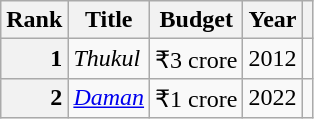<table class="wikitable sortable plainrowheaders">
<tr>
<th scope="col">Rank</th>
<th scope="col">Title</th>
<th scope="col">Budget</th>
<th scope="col">Year</th>
<th scope="col" class="unsortable"></th>
</tr>
<tr>
<th scope="row" style=text-align:right>1</th>
<td><em>Thukul</em></td>
<td align="right">₹3 crore</td>
<td align="center">2012</td>
<td align="center"></td>
</tr>
<tr>
<th scope="row" style=text-align:right>2</th>
<td><em><a href='#'>Daman</a></em></td>
<td align="right">₹1 crore</td>
<td align="center">2022</td>
<td align="center"></td>
</tr>
</table>
